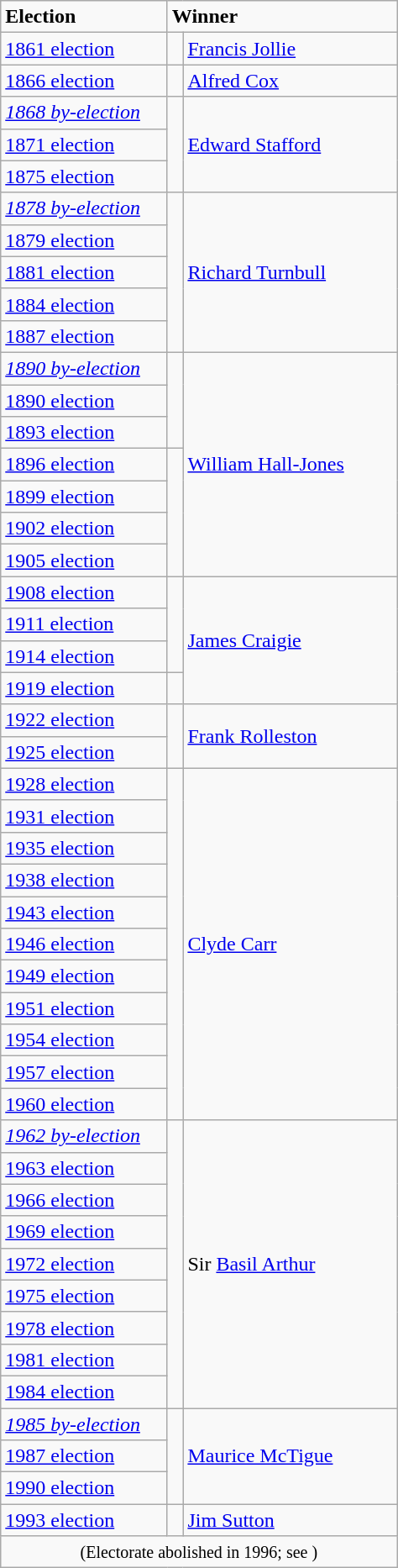<table class="wikitable">
<tr>
<td width=125><strong>Election</strong></td>
<td width=175 colspan=2><strong>Winner</strong></td>
</tr>
<tr>
<td><a href='#'>1861 election</a></td>
<td width=5 rowspan=1 bgcolor=></td>
<td rowspan=1><a href='#'>Francis Jollie</a></td>
</tr>
<tr>
<td><a href='#'>1866 election</a></td>
<td rowspan=1 bgcolor=></td>
<td rowspan=1><a href='#'>Alfred Cox</a></td>
</tr>
<tr>
<td><span><em><a href='#'>1868 by-election</a></em></span></td>
<td rowspan=3 bgcolor=></td>
<td rowspan=3><a href='#'>Edward Stafford</a></td>
</tr>
<tr>
<td><a href='#'>1871 election</a></td>
</tr>
<tr>
<td><a href='#'>1875 election</a></td>
</tr>
<tr>
<td><span><em><a href='#'>1878 by-election</a></em></span></td>
<td rowspan=5 bgcolor=></td>
<td rowspan=5><a href='#'>Richard Turnbull</a></td>
</tr>
<tr>
<td><a href='#'>1879 election</a></td>
</tr>
<tr>
<td><a href='#'>1881 election</a></td>
</tr>
<tr>
<td><a href='#'>1884 election</a></td>
</tr>
<tr>
<td><a href='#'>1887 election</a></td>
</tr>
<tr>
<td><span><em><a href='#'>1890 by-election</a></em></span></td>
<td rowspan=3 bgcolor=></td>
<td rowspan=7><a href='#'>William Hall-Jones</a></td>
</tr>
<tr>
<td><a href='#'>1890 election</a></td>
</tr>
<tr>
<td><a href='#'>1893 election</a></td>
</tr>
<tr>
<td><a href='#'>1896 election</a></td>
<td rowspan=4 bgcolor=></td>
</tr>
<tr>
<td><a href='#'>1899 election</a></td>
</tr>
<tr>
<td><a href='#'>1902 election</a></td>
</tr>
<tr>
<td><a href='#'>1905 election</a></td>
</tr>
<tr>
<td><a href='#'>1908 election</a></td>
<td rowspan=3 bgcolor=></td>
<td rowspan=4><a href='#'>James Craigie</a></td>
</tr>
<tr>
<td><a href='#'>1911 election</a></td>
</tr>
<tr>
<td><a href='#'>1914 election</a></td>
</tr>
<tr>
<td><a href='#'>1919 election</a></td>
<td rowspan=1 bgcolor=></td>
</tr>
<tr>
<td><a href='#'>1922 election</a></td>
<td rowspan=2 bgcolor=></td>
<td rowspan=2><a href='#'>Frank Rolleston</a></td>
</tr>
<tr>
<td><a href='#'>1925 election</a></td>
</tr>
<tr>
<td><a href='#'>1928 election</a></td>
<td rowspan=11 bgcolor=></td>
<td rowspan=11><a href='#'>Clyde Carr</a></td>
</tr>
<tr>
<td><a href='#'>1931 election</a></td>
</tr>
<tr>
<td><a href='#'>1935 election</a></td>
</tr>
<tr>
<td><a href='#'>1938 election</a></td>
</tr>
<tr>
<td><a href='#'>1943 election</a></td>
</tr>
<tr>
<td><a href='#'>1946 election</a></td>
</tr>
<tr>
<td><a href='#'>1949 election</a></td>
</tr>
<tr>
<td><a href='#'>1951 election</a></td>
</tr>
<tr>
<td><a href='#'>1954 election</a></td>
</tr>
<tr>
<td><a href='#'>1957 election</a></td>
</tr>
<tr>
<td><a href='#'>1960 election</a></td>
</tr>
<tr>
<td><span><em><a href='#'>1962 by-election</a></em></span></td>
<td rowspan=9 bgcolor=></td>
<td rowspan=9>Sir <a href='#'>Basil Arthur</a></td>
</tr>
<tr>
<td><a href='#'>1963 election</a></td>
</tr>
<tr>
<td><a href='#'>1966 election</a></td>
</tr>
<tr>
<td><a href='#'>1969 election</a></td>
</tr>
<tr>
<td><a href='#'>1972 election</a></td>
</tr>
<tr>
<td><a href='#'>1975 election</a></td>
</tr>
<tr>
<td><a href='#'>1978 election</a></td>
</tr>
<tr>
<td><a href='#'>1981 election</a></td>
</tr>
<tr>
<td><a href='#'>1984 election</a></td>
</tr>
<tr>
<td><span><em><a href='#'>1985 by-election</a></em></span></td>
<td rowspan=3 bgcolor=></td>
<td rowspan=3><a href='#'>Maurice McTigue</a></td>
</tr>
<tr>
<td><a href='#'>1987 election</a></td>
</tr>
<tr>
<td><a href='#'>1990 election</a></td>
</tr>
<tr>
<td><a href='#'>1993 election</a></td>
<td rowspan=1 bgcolor=></td>
<td rowspan=1><a href='#'>Jim Sutton</a></td>
</tr>
<tr>
<td colspan=3 align=center><small>(Electorate abolished in 1996; see )</small></td>
</tr>
</table>
